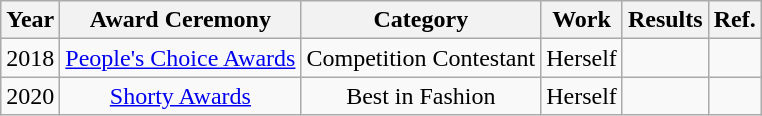<table class="wikitable sortable" >
<tr>
<th>Year</th>
<th>Award Ceremony</th>
<th>Category</th>
<th>Work</th>
<th>Results</th>
<th>Ref.</th>
</tr>
<tr>
<td style="text-align:center">2018</td>
<td style="text-align:center"><a href='#'>People's Choice Awards</a></td>
<td style="text-align:center">Competition Contestant</td>
<td style="text-align:center">Herself</td>
<td></td>
<td style="text-align:center"></td>
</tr>
<tr>
<td style="text-align:center">2020</td>
<td style="text-align:center"><a href='#'>Shorty Awards</a></td>
<td style="text-align:center">Best in Fashion</td>
<td style="text-align:center">Herself</td>
<td></td>
<td style="text-align:center"></td>
</tr>
</table>
